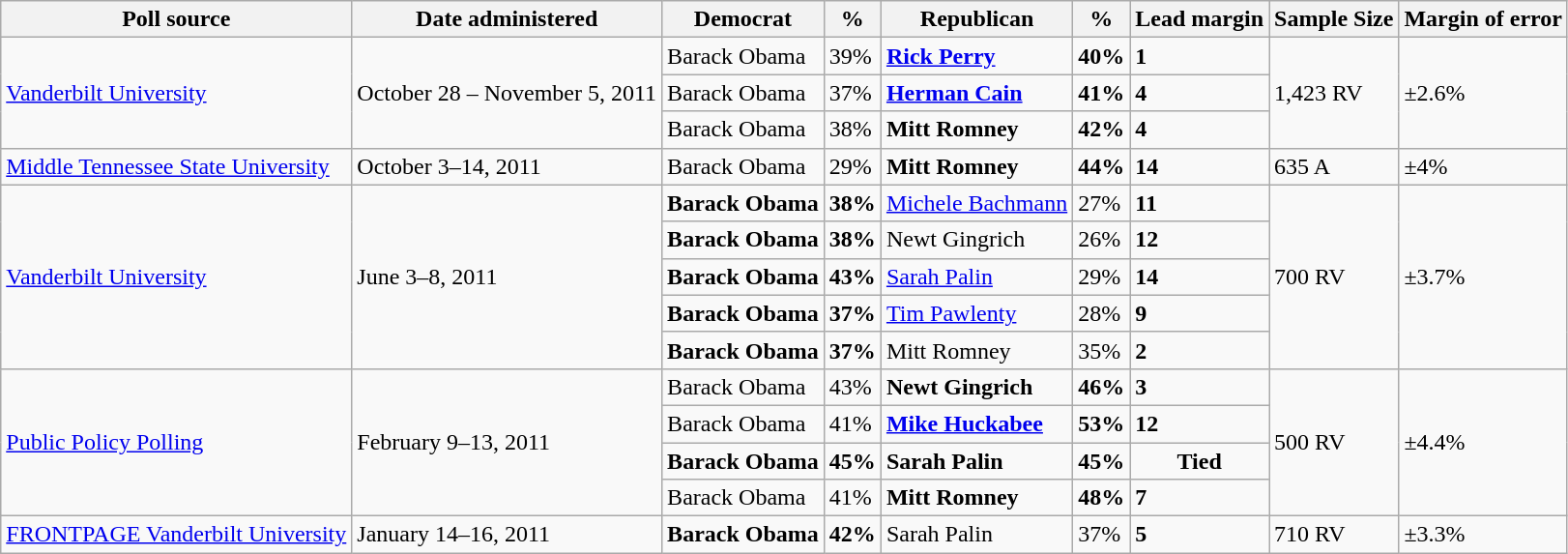<table class="wikitable">
<tr valign=bottom>
<th>Poll source</th>
<th>Date administered</th>
<th>Democrat</th>
<th>%</th>
<th>Republican</th>
<th>%</th>
<th>Lead margin</th>
<th>Sample Size</th>
<th>Margin of error</th>
</tr>
<tr>
<td rowspan=3><a href='#'>Vanderbilt University</a></td>
<td rowspan=3>October 28 – November 5, 2011</td>
<td>Barack Obama</td>
<td>39%</td>
<td><strong><a href='#'>Rick Perry</a></strong></td>
<td><strong>40%</strong></td>
<td><strong>1</strong></td>
<td rowspan=3>1,423 RV</td>
<td rowspan=3>±2.6%</td>
</tr>
<tr>
<td>Barack Obama</td>
<td>37%</td>
<td><strong><a href='#'>Herman Cain</a></strong></td>
<td><strong>41%</strong></td>
<td><strong>4</strong></td>
</tr>
<tr>
<td>Barack Obama</td>
<td>38%</td>
<td><strong>Mitt Romney</strong></td>
<td><strong>42%</strong></td>
<td><strong>4</strong></td>
</tr>
<tr>
<td><a href='#'>Middle Tennessee State University</a></td>
<td>October 3–14, 2011</td>
<td>Barack Obama</td>
<td>29%</td>
<td><strong>Mitt Romney</strong></td>
<td><strong>44%</strong></td>
<td><strong>14</strong></td>
<td>635 A</td>
<td>±4%</td>
</tr>
<tr>
<td rowspan="5"><a href='#'>Vanderbilt University</a></td>
<td rowspan="5">June 3–8, 2011</td>
<td><strong>Barack Obama</strong></td>
<td><strong>38%</strong></td>
<td><a href='#'>Michele Bachmann</a></td>
<td>27%</td>
<td><strong>11</strong></td>
<td rowspan="5">700 RV</td>
<td rowspan="5">±3.7%</td>
</tr>
<tr>
<td><strong>Barack Obama</strong></td>
<td><strong>38%</strong></td>
<td>Newt Gingrich</td>
<td>26%</td>
<td><strong>12</strong></td>
</tr>
<tr>
<td><strong>Barack Obama</strong></td>
<td><strong>43%</strong></td>
<td><a href='#'>Sarah Palin</a></td>
<td>29%</td>
<td><strong>14</strong></td>
</tr>
<tr>
<td><strong>Barack Obama</strong></td>
<td><strong>37%</strong></td>
<td><a href='#'>Tim Pawlenty</a></td>
<td>28%</td>
<td><strong>9</strong></td>
</tr>
<tr>
<td><strong>Barack Obama</strong></td>
<td><strong>37%</strong></td>
<td>Mitt Romney</td>
<td>35%</td>
<td><strong>2</strong></td>
</tr>
<tr>
<td rowspan=4><a href='#'>Public Policy Polling</a></td>
<td rowspan=4>February 9–13, 2011</td>
<td>Barack Obama</td>
<td>43%</td>
<td><strong>Newt Gingrich</strong></td>
<td><strong>46%</strong></td>
<td><strong>3</strong></td>
<td rowspan=4>500 RV</td>
<td rowspan=4>±4.4%</td>
</tr>
<tr>
<td>Barack Obama</td>
<td>41%</td>
<td><strong><a href='#'>Mike Huckabee</a></strong></td>
<td><strong>53%</strong></td>
<td><strong>12</strong></td>
</tr>
<tr>
<td><strong>Barack Obama</strong></td>
<td><strong>45%</strong></td>
<td><strong>Sarah Palin</strong></td>
<td><strong>45%</strong></td>
<td align=center><strong>Tied</strong></td>
</tr>
<tr>
<td>Barack Obama</td>
<td>41%</td>
<td><strong>Mitt Romney</strong></td>
<td><strong>48%</strong></td>
<td><strong>7</strong></td>
</tr>
<tr>
<td><a href='#'>FRONTPAGE Vanderbilt University</a></td>
<td>January 14–16, 2011</td>
<td><strong>Barack Obama</strong></td>
<td><strong>42%</strong></td>
<td>Sarah Palin</td>
<td>37%</td>
<td><strong>5</strong></td>
<td>710 RV</td>
<td>±3.3%</td>
</tr>
</table>
